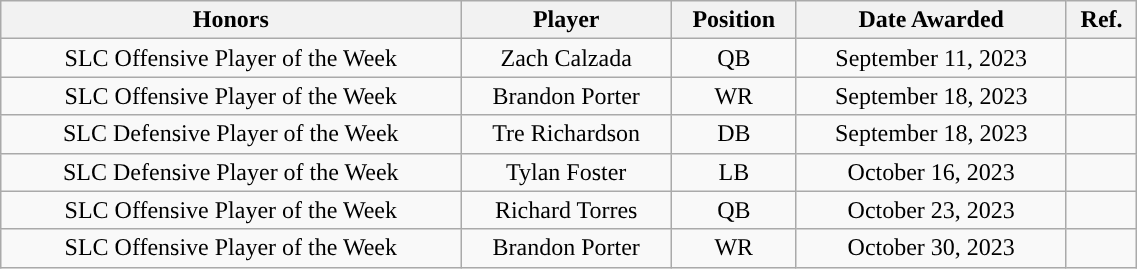<table class="wikitable" style="width: 60%;text-align: center;">
<tr>
<th>Honors</th>
<th>Player</th>
<th>Position</th>
<th>Date Awarded</th>
<th>Ref.</th>
</tr>
<tr align="center">
<td rowspan="1">SLC Offensive Player of the Week</td>
<td>Zach Calzada</td>
<td>QB</td>
<td>September 11, 2023</td>
<td></td>
</tr>
<tr align="center">
<td rowspan="1">SLC Offensive Player of the Week</td>
<td>Brandon Porter</td>
<td>WR</td>
<td>September 18, 2023</td>
<td></td>
</tr>
<tr align="center">
<td rowspan="1">SLC Defensive Player of the Week</td>
<td>Tre Richardson</td>
<td>DB</td>
<td>September 18, 2023</td>
<td></td>
</tr>
<tr align="center">
<td rowspan="1">SLC Defensive Player of the Week</td>
<td>Tylan Foster</td>
<td>LB</td>
<td>October 16, 2023</td>
<td></td>
</tr>
<tr align="center">
<td rowspan="1">SLC Offensive Player of the Week</td>
<td>Richard Torres</td>
<td>QB</td>
<td>October 23, 2023</td>
<td></td>
</tr>
<tr align="center">
<td rowspan="1">SLC Offensive Player of the Week</td>
<td>Brandon Porter</td>
<td>WR</td>
<td>October 30, 2023</td>
<td></td>
</tr>
</table>
